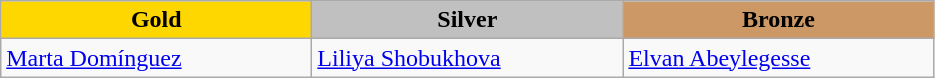<table class="wikitable" style="text-align:left">
<tr align="center">
<td width=200 bgcolor=gold><strong>Gold</strong></td>
<td width=200 bgcolor=silver><strong>Silver</strong></td>
<td width=200 bgcolor=CC9966><strong>Bronze</strong></td>
</tr>
<tr>
<td><a href='#'>Marta Domínguez</a><br><em></em></td>
<td><a href='#'>Liliya Shobukhova</a><br><em></em></td>
<td><a href='#'>Elvan Abeylegesse</a><br><em></em></td>
</tr>
</table>
